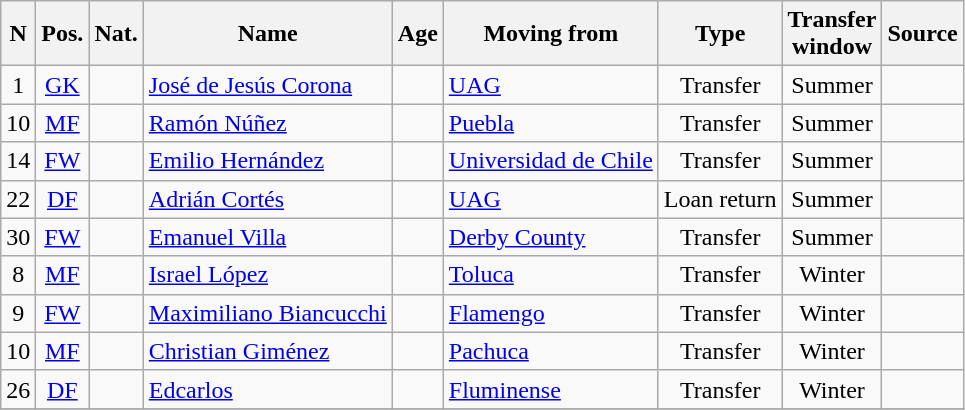<table class="wikitable sortable" style="text-align:center">
<tr>
<th>N</th>
<th>Pos.</th>
<th>Nat.</th>
<th>Name</th>
<th>Age</th>
<th>Moving from</th>
<th>Type</th>
<th>Transfer<br>window</th>
<th>Source</th>
</tr>
<tr>
<td>1</td>
<td><a href='#'>GK</a></td>
<td></td>
<td align=left><a href='#'>José de Jesús Corona</a></td>
<td></td>
<td align=left><a href='#'>UAG</a></td>
<td>Transfer</td>
<td>Summer</td>
<td></td>
</tr>
<tr>
<td>10</td>
<td><a href='#'>MF</a></td>
<td></td>
<td align=left><a href='#'>Ramón Núñez</a></td>
<td></td>
<td align=left><a href='#'>Puebla</a></td>
<td>Transfer</td>
<td>Summer</td>
<td></td>
</tr>
<tr>
<td>14</td>
<td><a href='#'>FW</a></td>
<td></td>
<td align=left><a href='#'>Emilio Hernández</a></td>
<td></td>
<td align=left> <a href='#'>Universidad de Chile</a></td>
<td>Transfer</td>
<td>Summer</td>
<td></td>
</tr>
<tr>
<td>22</td>
<td><a href='#'>DF</a></td>
<td></td>
<td align=left><a href='#'>Adrián Cortés</a></td>
<td></td>
<td align=left><a href='#'>UAG</a></td>
<td>Loan return</td>
<td>Summer</td>
<td></td>
</tr>
<tr>
<td>30</td>
<td><a href='#'>FW</a></td>
<td></td>
<td align=left><a href='#'>Emanuel Villa</a></td>
<td></td>
<td align=left> <a href='#'>Derby County</a></td>
<td>Transfer</td>
<td>Summer</td>
<td></td>
</tr>
<tr>
<td>8</td>
<td><a href='#'>MF</a></td>
<td></td>
<td align=left><a href='#'>Israel López</a></td>
<td></td>
<td align=left><a href='#'>Toluca</a></td>
<td>Transfer</td>
<td>Winter</td>
<td></td>
</tr>
<tr>
<td>9</td>
<td><a href='#'>FW</a></td>
<td></td>
<td align=left><a href='#'>Maximiliano Biancucchi</a></td>
<td></td>
<td align=left> <a href='#'>Flamengo</a></td>
<td>Transfer</td>
<td>Winter</td>
<td></td>
</tr>
<tr>
<td>10</td>
<td><a href='#'>MF</a></td>
<td></td>
<td align=left><a href='#'>Christian Giménez</a></td>
<td></td>
<td align=left><a href='#'>Pachuca</a></td>
<td>Transfer</td>
<td>Winter</td>
<td></td>
</tr>
<tr>
<td>26</td>
<td><a href='#'>DF</a></td>
<td></td>
<td align=left><a href='#'>Edcarlos</a></td>
<td></td>
<td align=left> <a href='#'>Fluminense</a></td>
<td>Transfer</td>
<td>Winter</td>
<td></td>
</tr>
<tr>
</tr>
</table>
